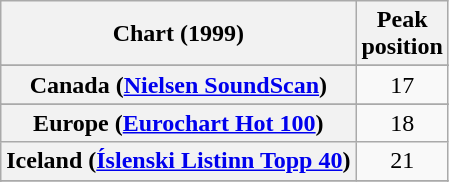<table class="wikitable sortable plainrowheaders" style="text-align:center">
<tr>
<th scope="col">Chart (1999)</th>
<th scope="col">Peak<br>position</th>
</tr>
<tr>
</tr>
<tr>
<th scope="row">Canada (<a href='#'>Nielsen SoundScan</a>)</th>
<td>17</td>
</tr>
<tr>
</tr>
<tr>
<th scope="row">Europe (<a href='#'>Eurochart Hot 100</a>)</th>
<td>18</td>
</tr>
<tr>
<th scope="row">Iceland (<a href='#'>Íslenski Listinn Topp 40</a>)</th>
<td>21</td>
</tr>
<tr>
</tr>
<tr>
</tr>
<tr>
</tr>
<tr>
</tr>
<tr>
</tr>
<tr>
</tr>
<tr>
</tr>
<tr>
</tr>
</table>
